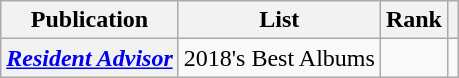<table class="wikitable sortable plainrowheaders">
<tr>
<th scope="col">Publication</th>
<th scope="col">List</th>
<th scope="col">Rank</th>
<th scope="col" class="unsortable"></th>
</tr>
<tr>
<th scope="row"><em><a href='#'>Resident Advisor</a></em></th>
<td>2018's Best Albums</td>
<td></td>
<td></td>
</tr>
</table>
